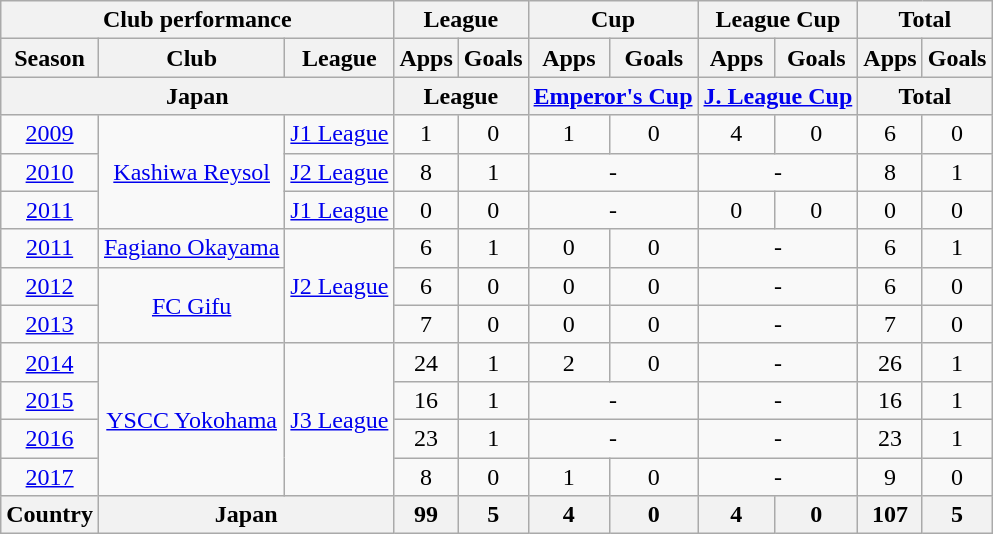<table class="wikitable" style="text-align:center;">
<tr>
<th colspan=3>Club performance</th>
<th colspan=2>League</th>
<th colspan=2>Cup</th>
<th colspan=2>League Cup</th>
<th colspan=2>Total</th>
</tr>
<tr>
<th>Season</th>
<th>Club</th>
<th>League</th>
<th>Apps</th>
<th>Goals</th>
<th>Apps</th>
<th>Goals</th>
<th>Apps</th>
<th>Goals</th>
<th>Apps</th>
<th>Goals</th>
</tr>
<tr>
<th colspan=3>Japan</th>
<th colspan=2>League</th>
<th colspan=2><a href='#'>Emperor's Cup</a></th>
<th colspan=2><a href='#'>J. League Cup</a></th>
<th colspan=2>Total</th>
</tr>
<tr>
<td><a href='#'>2009</a></td>
<td rowspan="3"><a href='#'>Kashiwa Reysol</a></td>
<td><a href='#'>J1 League</a></td>
<td>1</td>
<td>0</td>
<td>1</td>
<td>0</td>
<td>4</td>
<td>0</td>
<td>6</td>
<td>0</td>
</tr>
<tr>
<td><a href='#'>2010</a></td>
<td><a href='#'>J2 League</a></td>
<td>8</td>
<td>1</td>
<td colspan="2">-</td>
<td colspan="2">-</td>
<td>8</td>
<td>1</td>
</tr>
<tr>
<td><a href='#'>2011</a></td>
<td><a href='#'>J1 League</a></td>
<td>0</td>
<td>0</td>
<td colspan="2">-</td>
<td>0</td>
<td>0</td>
<td>0</td>
<td>0</td>
</tr>
<tr>
<td><a href='#'>2011</a></td>
<td><a href='#'>Fagiano Okayama</a></td>
<td rowspan="3"><a href='#'>J2 League</a></td>
<td>6</td>
<td>1</td>
<td>0</td>
<td>0</td>
<td colspan="2">-</td>
<td>6</td>
<td>1</td>
</tr>
<tr>
<td><a href='#'>2012</a></td>
<td rowspan="2"><a href='#'>FC Gifu</a></td>
<td>6</td>
<td>0</td>
<td>0</td>
<td>0</td>
<td colspan="2">-</td>
<td>6</td>
<td>0</td>
</tr>
<tr>
<td><a href='#'>2013</a></td>
<td>7</td>
<td>0</td>
<td>0</td>
<td>0</td>
<td colspan="2">-</td>
<td>7</td>
<td>0</td>
</tr>
<tr>
<td><a href='#'>2014</a></td>
<td rowspan="4"><a href='#'>YSCC Yokohama</a></td>
<td rowspan="4"><a href='#'>J3 League</a></td>
<td>24</td>
<td>1</td>
<td>2</td>
<td>0</td>
<td colspan="2">-</td>
<td>26</td>
<td>1</td>
</tr>
<tr>
<td><a href='#'>2015</a></td>
<td>16</td>
<td>1</td>
<td colspan="2">-</td>
<td colspan="2">-</td>
<td>16</td>
<td>1</td>
</tr>
<tr>
<td><a href='#'>2016</a></td>
<td>23</td>
<td>1</td>
<td colspan="2">-</td>
<td colspan="2">-</td>
<td>23</td>
<td>1</td>
</tr>
<tr>
<td><a href='#'>2017</a></td>
<td>8</td>
<td>0</td>
<td>1</td>
<td>0</td>
<td colspan="2">-</td>
<td>9</td>
<td>0</td>
</tr>
<tr>
<th rowspan=1>Country</th>
<th colspan=2>Japan</th>
<th>99</th>
<th>5</th>
<th>4</th>
<th>0</th>
<th>4</th>
<th>0</th>
<th>107</th>
<th>5</th>
</tr>
</table>
